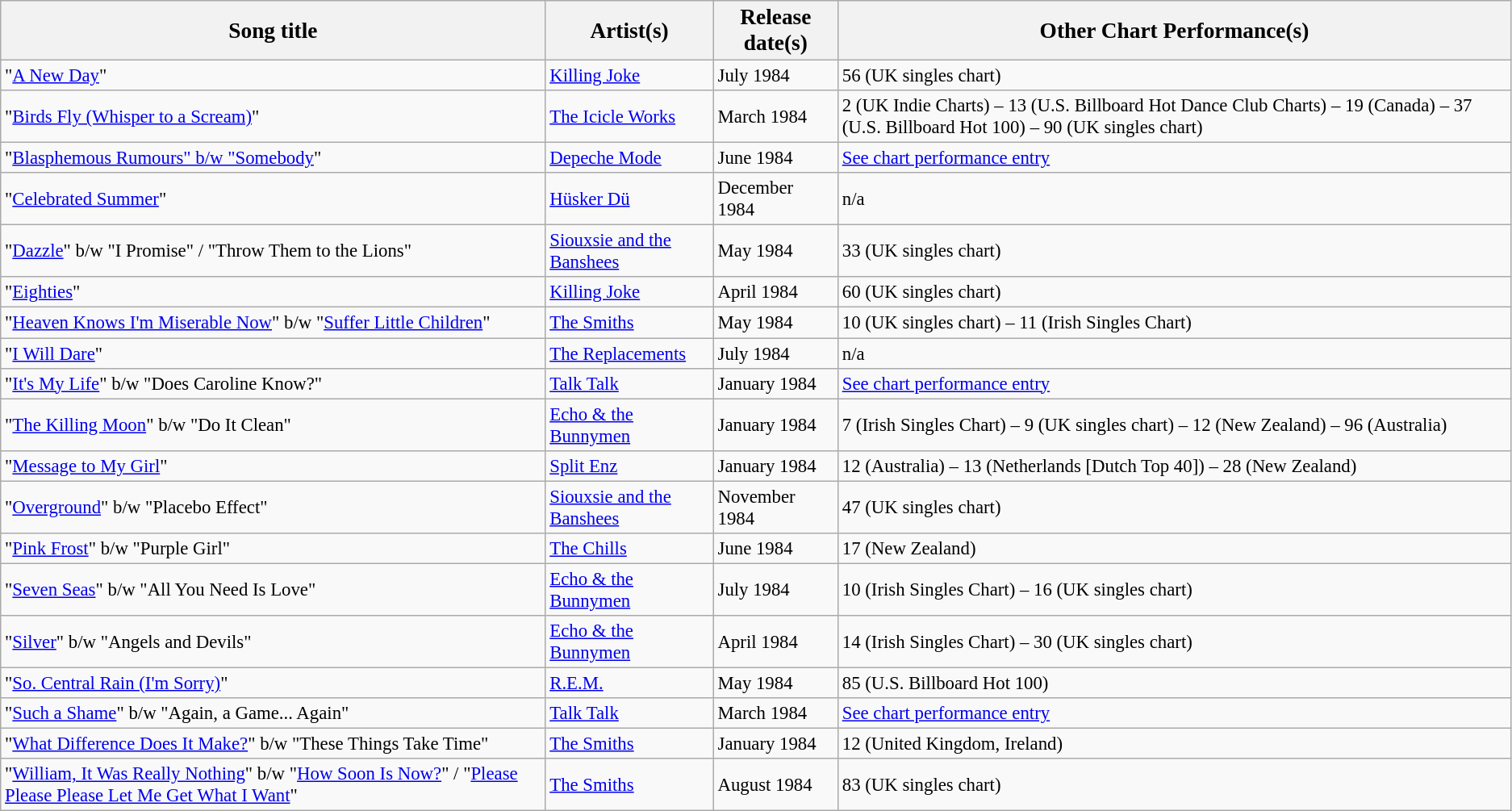<table class="wikitable sortable" style="font-size:95%;">
<tr>
<th><big>Song title</big></th>
<th><big>Artist(s)</big></th>
<th><big>Release date(s)</big></th>
<th><big>Other Chart Performance(s)</big></th>
</tr>
<tr>
<td>"<a href='#'>A New Day</a>"</td>
<td><a href='#'>Killing Joke</a></td>
<td>July 1984</td>
<td>56 (UK singles chart)</td>
</tr>
<tr>
<td>"<a href='#'>Birds Fly (Whisper to a Scream)</a>"</td>
<td><a href='#'>The Icicle Works</a></td>
<td>March 1984</td>
<td>2 (UK Indie Charts) – 13 (U.S. Billboard Hot Dance Club Charts) – 19 (Canada) – 37 (U.S. Billboard Hot 100) – 90 (UK singles chart)</td>
</tr>
<tr>
<td>"<a href='#'>Blasphemous Rumours" b/w "Somebody</a>"</td>
<td><a href='#'>Depeche Mode</a></td>
<td>June 1984</td>
<td><a href='#'>See chart performance entry</a></td>
</tr>
<tr>
<td>"<a href='#'>Celebrated Summer</a>"</td>
<td><a href='#'>Hüsker Dü</a></td>
<td>December 1984</td>
<td>n/a</td>
</tr>
<tr>
<td>"<a href='#'>Dazzle</a>" b/w "I Promise" / "Throw Them to the Lions"</td>
<td><a href='#'>Siouxsie and the Banshees</a></td>
<td>May 1984</td>
<td>33 (UK singles chart)</td>
</tr>
<tr>
<td>"<a href='#'>Eighties</a>"</td>
<td><a href='#'>Killing Joke</a></td>
<td>April 1984</td>
<td>60 (UK singles chart)</td>
</tr>
<tr>
<td>"<a href='#'>Heaven Knows I'm Miserable Now</a>" b/w "<a href='#'>Suffer Little Children</a>"</td>
<td><a href='#'>The Smiths</a></td>
<td>May 1984</td>
<td>10 (UK singles chart) – 11 (Irish Singles Chart)</td>
</tr>
<tr>
<td>"<a href='#'>I Will Dare</a>"</td>
<td><a href='#'>The Replacements</a></td>
<td>July 1984</td>
<td>n/a</td>
</tr>
<tr>
<td>"<a href='#'>It's My Life</a>" b/w 	"Does Caroline Know?"</td>
<td><a href='#'>Talk Talk</a></td>
<td>January 1984</td>
<td><a href='#'>See chart performance entry</a></td>
</tr>
<tr>
<td>"<a href='#'>The Killing Moon</a>" b/w "Do It Clean"</td>
<td><a href='#'>Echo & the Bunnymen</a></td>
<td>January 1984</td>
<td>7 (Irish Singles Chart) – 9 (UK singles chart) – 12 (New Zealand) – 96 (Australia)</td>
</tr>
<tr>
<td>"<a href='#'>Message to My Girl</a>"</td>
<td><a href='#'>Split Enz</a></td>
<td>January 1984</td>
<td>12 (Australia) – 13 (Netherlands [Dutch Top 40]) – 28 (New Zealand)</td>
</tr>
<tr>
<td>"<a href='#'>Overground</a>" b/w 	"Placebo Effect"</td>
<td><a href='#'>Siouxsie and the Banshees</a></td>
<td>November 1984</td>
<td>47 (UK singles chart)</td>
</tr>
<tr>
<td>"<a href='#'>Pink Frost</a>" b/w 	"Purple Girl"</td>
<td><a href='#'>The Chills</a></td>
<td>June 1984</td>
<td>17 (New Zealand)</td>
</tr>
<tr>
<td>"<a href='#'>Seven Seas</a>" b/w  "All You Need Is Love"</td>
<td><a href='#'>Echo & the Bunnymen</a></td>
<td>July 1984</td>
<td>10 (Irish Singles Chart) – 16 (UK singles chart)</td>
</tr>
<tr>
<td>"<a href='#'>Silver</a>" b/w "Angels and Devils"</td>
<td><a href='#'>Echo & the Bunnymen</a></td>
<td>April 1984</td>
<td>14 (Irish Singles Chart) – 30 (UK singles chart)</td>
</tr>
<tr>
<td>"<a href='#'>So. Central Rain (I'm Sorry)</a>"</td>
<td><a href='#'>R.E.M.</a></td>
<td>May 1984</td>
<td>85 (U.S. Billboard Hot 100)</td>
</tr>
<tr>
<td>"<a href='#'>Such a Shame</a>" b/w "Again, a Game... Again"</td>
<td><a href='#'>Talk Talk</a></td>
<td>March 1984</td>
<td><a href='#'>See chart performance entry</a></td>
</tr>
<tr>
<td>"<a href='#'>What Difference Does It Make?</a>" b/w "These Things Take Time"</td>
<td><a href='#'>The Smiths</a></td>
<td>January 1984</td>
<td>12 (United Kingdom, Ireland)</td>
</tr>
<tr>
<td>"<a href='#'>William, It Was Really Nothing</a>" b/w "<a href='#'>How Soon Is Now?</a>" / "<a href='#'>Please Please Please Let Me Get What I Want</a>"</td>
<td><a href='#'>The Smiths</a></td>
<td>August 1984</td>
<td>83 (UK singles chart)</td>
</tr>
</table>
